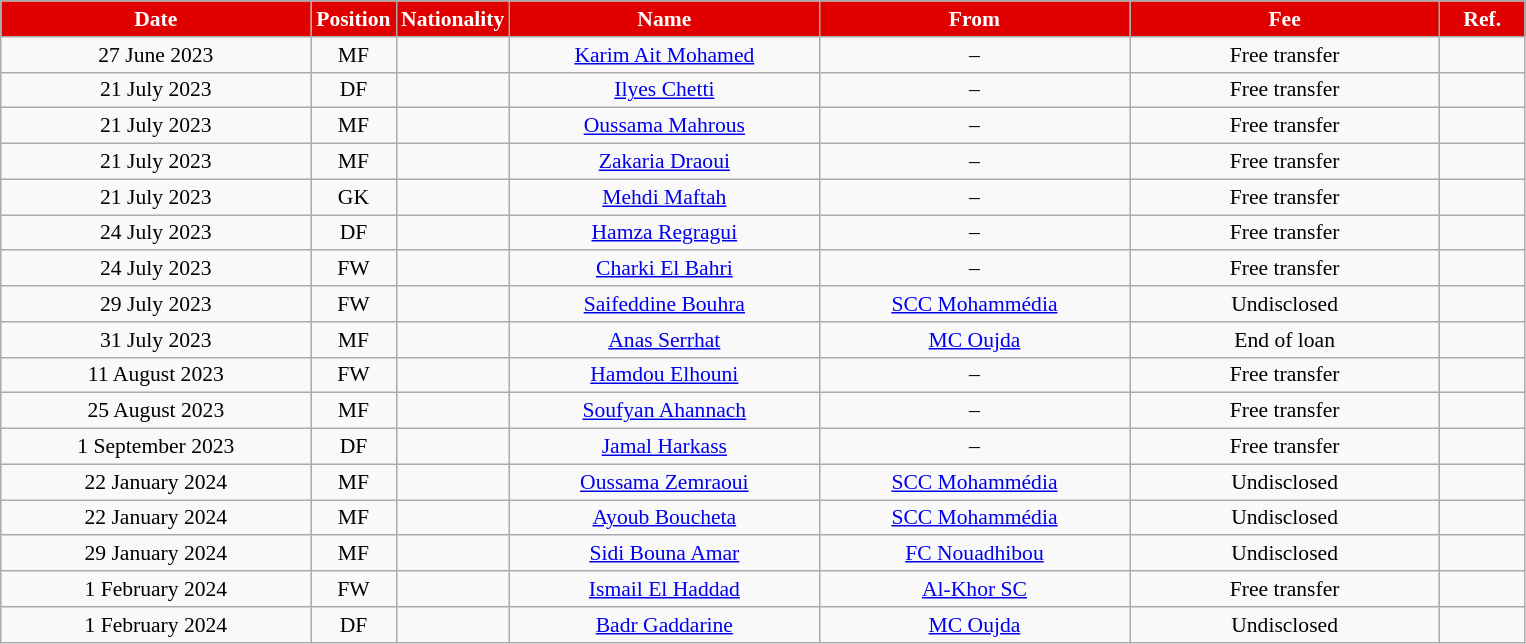<table class="wikitable" style="text-align:center; font-size:90%; ">
<tr>
<th style="background:#E00000; color:white; width:200px;">Date</th>
<th style="background:#E00000; color:white; width:50px;">Position</th>
<th style="background:#E00000; color:white; width:50px;">Nationality</th>
<th style="background:#E00000; color:white; width:200px;">Name</th>
<th style="background:#E00000; color:white; width:200px;">From</th>
<th style="background:#E00000; color:white; width:200px;">Fee</th>
<th style="background:#E00000; color:white; width:50px;">Ref.</th>
</tr>
<tr>
<td>27 June 2023</td>
<td>MF</td>
<td></td>
<td><a href='#'>Karim Ait Mohamed</a></td>
<td>–</td>
<td>Free transfer</td>
<td></td>
</tr>
<tr>
<td>21 July 2023</td>
<td>DF</td>
<td></td>
<td><a href='#'>Ilyes Chetti</a></td>
<td>–</td>
<td>Free transfer</td>
<td></td>
</tr>
<tr>
<td>21 July 2023</td>
<td>MF</td>
<td></td>
<td><a href='#'>Oussama Mahrous</a></td>
<td>–</td>
<td>Free transfer</td>
<td></td>
</tr>
<tr>
<td>21 July 2023</td>
<td>MF</td>
<td></td>
<td><a href='#'>Zakaria Draoui</a></td>
<td>–</td>
<td>Free transfer</td>
<td></td>
</tr>
<tr>
<td>21 July 2023</td>
<td>GK</td>
<td></td>
<td><a href='#'>Mehdi Maftah</a></td>
<td>–</td>
<td>Free transfer</td>
<td></td>
</tr>
<tr>
<td>24 July 2023</td>
<td>DF</td>
<td></td>
<td><a href='#'>Hamza Regragui</a></td>
<td>–</td>
<td>Free transfer</td>
<td></td>
</tr>
<tr>
<td>24 July 2023</td>
<td>FW</td>
<td></td>
<td><a href='#'>Charki El Bahri</a></td>
<td>–</td>
<td>Free transfer</td>
<td></td>
</tr>
<tr>
<td>29 July 2023</td>
<td>FW</td>
<td></td>
<td><a href='#'>Saifeddine Bouhra</a></td>
<td><a href='#'>SCC Mohammédia</a></td>
<td>Undisclosed</td>
<td></td>
</tr>
<tr>
<td>31 July 2023</td>
<td>MF</td>
<td></td>
<td><a href='#'>Anas Serrhat</a></td>
<td><a href='#'>MC Oujda</a></td>
<td>End of loan</td>
<td></td>
</tr>
<tr>
<td>11 August 2023</td>
<td>FW</td>
<td></td>
<td><a href='#'>Hamdou Elhouni</a></td>
<td>–</td>
<td>Free transfer</td>
<td></td>
</tr>
<tr>
<td>25 August 2023</td>
<td>MF</td>
<td></td>
<td><a href='#'>Soufyan Ahannach</a></td>
<td>–</td>
<td>Free transfer</td>
<td></td>
</tr>
<tr>
<td>1 September 2023</td>
<td>DF</td>
<td></td>
<td><a href='#'>Jamal Harkass</a></td>
<td>–</td>
<td>Free transfer</td>
<td></td>
</tr>
<tr>
<td>22 January 2024</td>
<td>MF</td>
<td></td>
<td><a href='#'>Oussama Zemraoui</a></td>
<td><a href='#'>SCC Mohammédia</a></td>
<td>Undisclosed</td>
<td></td>
</tr>
<tr>
<td>22 January 2024</td>
<td>MF</td>
<td></td>
<td><a href='#'>Ayoub Boucheta</a></td>
<td><a href='#'>SCC Mohammédia</a></td>
<td>Undisclosed</td>
<td></td>
</tr>
<tr>
<td>29 January 2024</td>
<td>MF</td>
<td></td>
<td><a href='#'>Sidi Bouna Amar</a></td>
<td> <a href='#'>FC Nouadhibou</a></td>
<td>Undisclosed</td>
<td></td>
</tr>
<tr>
<td>1 February 2024</td>
<td>FW</td>
<td></td>
<td><a href='#'>Ismail El Haddad</a></td>
<td> <a href='#'>Al-Khor SC</a></td>
<td>Free transfer</td>
<td></td>
</tr>
<tr>
<td>1 February 2024</td>
<td>DF</td>
<td></td>
<td><a href='#'>Badr Gaddarine</a></td>
<td><a href='#'>MC Oujda</a></td>
<td>Undisclosed</td>
<td></td>
</tr>
</table>
